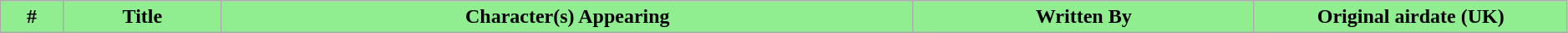<table class="wikitable plainrowheaders" width=99%>
<tr>
<th style="background: #90EE90">#</th>
<th style="background: #90EE90">Title</th>
<th style="background: #90EE90">Character(s) Appearing</th>
<th style="background: #90EE90">Written By</th>
<th style="background: #90EE90" width="20%">Original airdate (UK)<br>











</th>
</tr>
</table>
